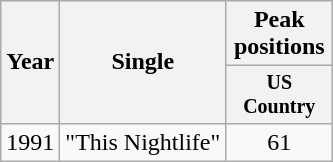<table class="wikitable" style="text-align:center;">
<tr>
<th rowspan="2">Year</th>
<th rowspan="2">Single</th>
<th colspan="1">Peak positions</th>
</tr>
<tr style="font-size:smaller;">
<th width="65">US Country</th>
</tr>
<tr>
<td>1991</td>
<td align="left">"This Nightlife"</td>
<td>61</td>
</tr>
</table>
